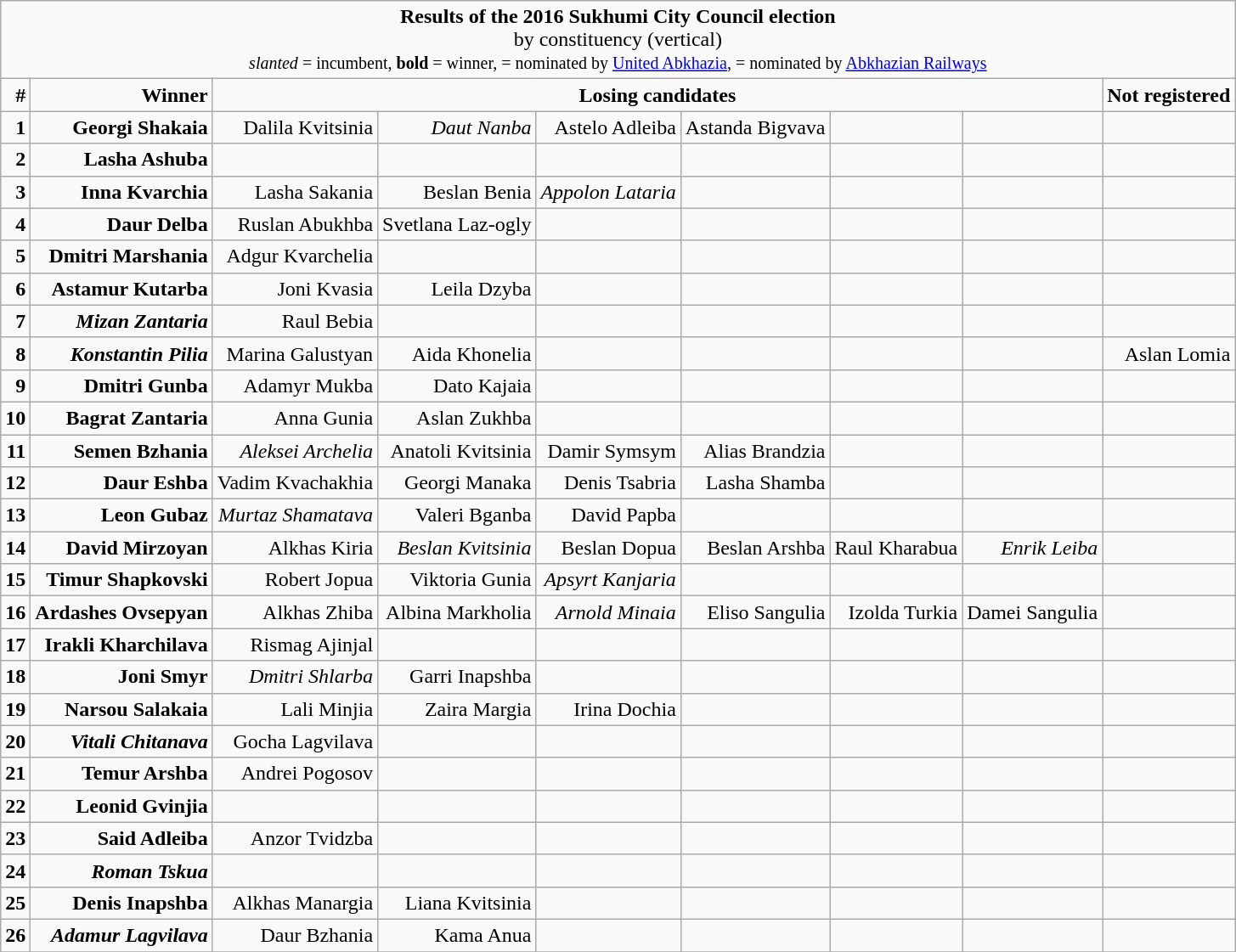<table class="wikitable" style="text-align:right;">
<tr style="text-align:center">
<td colspan=9><strong>Results of the 2016 Sukhumi City Council election</strong><br>by constituency (vertical)<br><small><em>slanted</em> = incumbent, <strong>bold</strong> = winner,  = nominated by <a href='#'>United Abkhazia</a>,  = nominated by <a href='#'>Abkhazian Railways</a></small></td>
</tr>
<tr>
<td><strong>#</strong></td>
<td><strong>Winner</strong></td>
<td colspan=6 style="text-align:center"><strong>Losing candidates</strong></td>
<td><strong>Not registered</strong></td>
</tr>
<tr>
<td><strong>1</strong></td>
<td><strong>Georgi Shakaia</strong></td>
<td>Dalila Kvitsinia</td>
<td><em>Daut Nanba</em></td>
<td>Astelo Adleiba</td>
<td>Astanda Bigvava</td>
<td></td>
<td></td>
<td></td>
</tr>
<tr>
<td><strong>2</strong></td>
<td><strong>Lasha Ashuba</strong></td>
<td></td>
<td></td>
<td></td>
<td></td>
<td></td>
<td></td>
<td></td>
</tr>
<tr>
<td><strong>3</strong></td>
<td><strong>Inna Kvarchia</strong></td>
<td>Lasha Sakania</td>
<td>Beslan Benia</td>
<td><em>Appolon Lataria</em></td>
<td></td>
<td></td>
<td></td>
<td></td>
</tr>
<tr>
<td><strong>4</strong></td>
<td><strong>Daur Delba</strong></td>
<td>Ruslan Abukhba</td>
<td>Svetlana Laz-ogly</td>
<td></td>
<td></td>
<td></td>
<td></td>
<td></td>
</tr>
<tr>
<td><strong>5</strong></td>
<td><strong>Dmitri Marshania</strong></td>
<td>Adgur Kvarchelia</td>
<td></td>
<td></td>
<td></td>
<td></td>
<td></td>
<td></td>
</tr>
<tr>
<td><strong>6</strong></td>
<td><strong>Astamur Kutarba</strong></td>
<td>Joni Kvasia</td>
<td>Leila Dzyba</td>
<td></td>
<td></td>
<td></td>
<td></td>
<td></td>
</tr>
<tr>
<td><strong>7</strong></td>
<td><strong><em>Mizan Zantaria</em></strong></td>
<td>Raul Bebia</td>
<td></td>
<td></td>
<td></td>
<td></td>
<td></td>
<td></td>
</tr>
<tr>
<td><strong>8</strong></td>
<td><strong><em>Konstantin Pilia</em></strong></td>
<td>Marina Galustyan</td>
<td>Aida Khonelia</td>
<td></td>
<td></td>
<td></td>
<td></td>
<td>Aslan Lomia</td>
</tr>
<tr>
<td><strong>9</strong></td>
<td><strong>Dmitri Gunba</strong></td>
<td>Adamyr Mukba</td>
<td>Dato Kajaia</td>
<td></td>
<td></td>
<td></td>
<td></td>
<td></td>
</tr>
<tr>
<td><strong>10</strong></td>
<td><strong>Bagrat Zantaria</strong></td>
<td>Anna Gunia</td>
<td>Aslan Zukhba</td>
<td></td>
<td></td>
<td></td>
<td></td>
<td></td>
</tr>
<tr>
<td><strong>11</strong></td>
<td><strong>Semen Bzhania</strong></td>
<td><em>Aleksei Archelia</em></td>
<td>Anatoli Kvitsinia</td>
<td>Damir Symsym</td>
<td>Alias Brandzia</td>
<td></td>
<td></td>
<td></td>
</tr>
<tr>
<td><strong>12</strong></td>
<td><strong>Daur Eshba</strong></td>
<td>Vadim Kvachakhia</td>
<td>Georgi Manaka</td>
<td>Denis Tsabria</td>
<td>Lasha Shamba</td>
<td></td>
<td></td>
<td></td>
</tr>
<tr>
<td><strong>13</strong></td>
<td><strong>Leon Gubaz</strong></td>
<td><em>Murtaz Shamatava</em></td>
<td>Valeri Bganba</td>
<td>David Papba</td>
<td></td>
<td></td>
<td></td>
<td></td>
</tr>
<tr>
<td><strong>14</strong></td>
<td><strong>David Mirzoyan</strong></td>
<td>Alkhas Kiria</td>
<td><em>Beslan Kvitsinia</em></td>
<td>Beslan Dopua</td>
<td>Beslan Arshba</td>
<td>Raul Kharabua</td>
<td><em>Enrik Leiba</em></td>
<td></td>
</tr>
<tr>
<td><strong>15</strong></td>
<td><strong>Timur Shapkovski</strong></td>
<td>Robert Jopua</td>
<td>Viktoria Gunia</td>
<td><em>Apsyrt Kanjaria</em></td>
<td></td>
<td></td>
<td></td>
<td></td>
</tr>
<tr>
<td><strong>16</strong></td>
<td><strong>Ardashes Ovsepyan</strong></td>
<td>Alkhas Zhiba</td>
<td>Albina Markholia</td>
<td><em>Arnold Minaia</em></td>
<td>Eliso Sangulia</td>
<td>Izolda Turkia</td>
<td>Damei Sangulia</td>
<td></td>
</tr>
<tr>
<td><strong>17</strong></td>
<td><strong>Irakli Kharchilava</strong></td>
<td>Rismag Ajinjal</td>
<td></td>
<td></td>
<td></td>
<td></td>
<td></td>
<td></td>
</tr>
<tr>
<td><strong>18</strong></td>
<td><strong>Joni Smyr</strong></td>
<td><em>Dmitri Shlarba</em></td>
<td>Garri Inapshba</td>
<td></td>
<td></td>
<td></td>
<td></td>
<td></td>
</tr>
<tr>
<td><strong>19</strong></td>
<td><strong>Narsou Salakaia</strong></td>
<td>Lali Minjia</td>
<td>Zaira Margia</td>
<td>Irina Dochia</td>
<td></td>
<td></td>
<td></td>
<td></td>
</tr>
<tr>
<td><strong>20</strong></td>
<td><strong><em>Vitali Chitanava</em></strong></td>
<td>Gocha Lagvilava</td>
<td></td>
<td></td>
<td></td>
<td></td>
<td></td>
<td></td>
</tr>
<tr>
<td><strong>21</strong></td>
<td><strong>Temur Arshba</strong></td>
<td>Andrei Pogosov</td>
<td></td>
<td></td>
<td></td>
<td></td>
<td></td>
<td></td>
</tr>
<tr>
<td><strong>22</strong></td>
<td><strong>Leonid Gvinjia</strong></td>
<td></td>
<td></td>
<td></td>
<td></td>
<td></td>
<td></td>
<td></td>
</tr>
<tr>
<td><strong>23</strong></td>
<td><strong>Said Adleiba</strong></td>
<td>Anzor Tvidzba</td>
<td></td>
<td></td>
<td></td>
<td></td>
<td></td>
<td></td>
</tr>
<tr>
<td><strong>24</strong></td>
<td><strong><em>Roman Tskua</em></strong></td>
<td></td>
<td></td>
<td></td>
<td></td>
<td></td>
<td></td>
<td></td>
</tr>
<tr>
<td><strong>25</strong></td>
<td><strong>Denis Inapshba</strong></td>
<td>Alkhas Manargia</td>
<td>Liana Kvitsinia</td>
<td></td>
<td></td>
<td></td>
<td></td>
<td></td>
</tr>
<tr>
<td><strong>26</strong></td>
<td><strong><em>Adamur Lagvilava</em></strong></td>
<td>Daur Bzhania</td>
<td>Kama Anua</td>
<td></td>
<td></td>
<td></td>
<td></td>
<td></td>
</tr>
<tr>
</tr>
</table>
